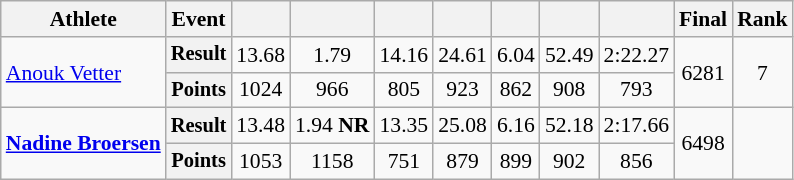<table class="wikitable" style="font-size:90%">
<tr>
<th>Athlete</th>
<th>Event</th>
<th></th>
<th></th>
<th></th>
<th></th>
<th></th>
<th></th>
<th></th>
<th>Final</th>
<th>Rank</th>
</tr>
<tr align=center>
<td rowspan=2 align=left><a href='#'>Anouk Vetter</a></td>
<th style="font-size:95%">Result</th>
<td>13.68</td>
<td>1.79</td>
<td>14.16</td>
<td>24.61</td>
<td>6.04</td>
<td>52.49</td>
<td>2:22.27</td>
<td rowspan=2>6281</td>
<td rowspan=2>7</td>
</tr>
<tr align=center>
<th style="font-size:95%">Points</th>
<td>1024</td>
<td>966</td>
<td>805</td>
<td>923</td>
<td>862</td>
<td>908</td>
<td>793</td>
</tr>
<tr align=center>
<td rowspan=2 align=left><strong><a href='#'>Nadine Broersen</a></strong></td>
<th style="font-size:95%">Result</th>
<td>13.48</td>
<td>1.94 <strong>NR</strong></td>
<td>13.35</td>
<td>25.08</td>
<td>6.16</td>
<td>52.18</td>
<td>2:17.66</td>
<td rowspan=2>6498</td>
<td rowspan=2></td>
</tr>
<tr align=center>
<th style="font-size:95%">Points</th>
<td>1053</td>
<td>1158</td>
<td>751</td>
<td>879</td>
<td>899</td>
<td>902</td>
<td>856</td>
</tr>
</table>
